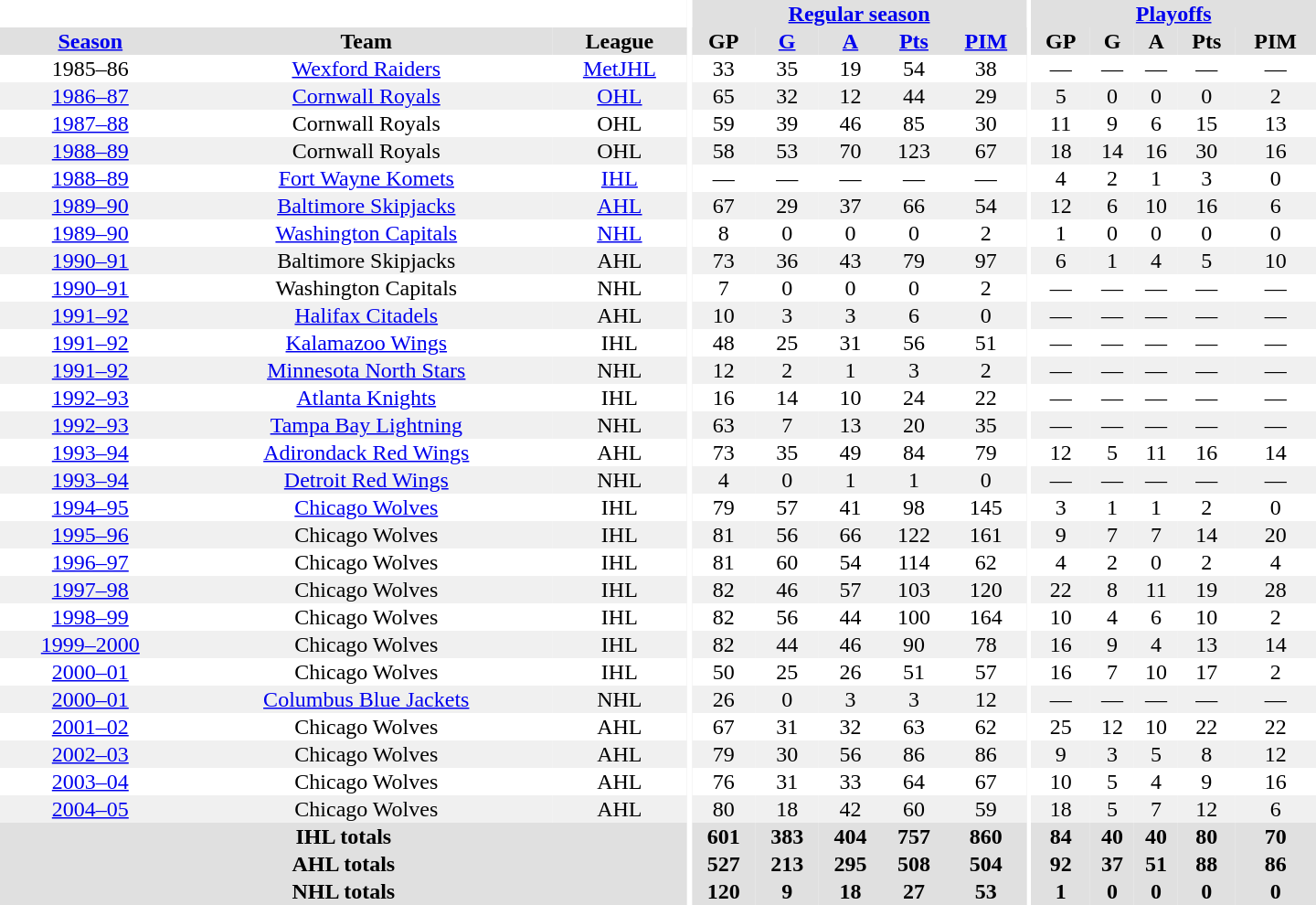<table border="0" cellpadding="1" cellspacing="0" style="text-align:center; width:60em">
<tr bgcolor="#e0e0e0">
<th colspan="3" bgcolor="#ffffff"></th>
<th rowspan="99" bgcolor="#ffffff"></th>
<th colspan="5"><a href='#'>Regular season</a></th>
<th rowspan="99" bgcolor="#ffffff"></th>
<th colspan="5"><a href='#'>Playoffs</a></th>
</tr>
<tr bgcolor="#e0e0e0">
<th><a href='#'>Season</a></th>
<th>Team</th>
<th>League</th>
<th>GP</th>
<th><a href='#'>G</a></th>
<th><a href='#'>A</a></th>
<th><a href='#'>Pts</a></th>
<th><a href='#'>PIM</a></th>
<th>GP</th>
<th>G</th>
<th>A</th>
<th>Pts</th>
<th>PIM</th>
</tr>
<tr>
<td>1985–86</td>
<td><a href='#'>Wexford Raiders</a></td>
<td><a href='#'>MetJHL</a></td>
<td>33</td>
<td>35</td>
<td>19</td>
<td>54</td>
<td>38</td>
<td>—</td>
<td>—</td>
<td>—</td>
<td>—</td>
<td>—</td>
</tr>
<tr bgcolor="#f0f0f0">
<td><a href='#'>1986–87</a></td>
<td><a href='#'>Cornwall Royals</a></td>
<td><a href='#'>OHL</a></td>
<td>65</td>
<td>32</td>
<td>12</td>
<td>44</td>
<td>29</td>
<td>5</td>
<td>0</td>
<td>0</td>
<td>0</td>
<td>2</td>
</tr>
<tr>
<td><a href='#'>1987–88</a></td>
<td>Cornwall Royals</td>
<td>OHL</td>
<td>59</td>
<td>39</td>
<td>46</td>
<td>85</td>
<td>30</td>
<td>11</td>
<td>9</td>
<td>6</td>
<td>15</td>
<td>13</td>
</tr>
<tr bgcolor="#f0f0f0">
<td><a href='#'>1988–89</a></td>
<td>Cornwall Royals</td>
<td>OHL</td>
<td>58</td>
<td>53</td>
<td>70</td>
<td>123</td>
<td>67</td>
<td>18</td>
<td>14</td>
<td>16</td>
<td>30</td>
<td>16</td>
</tr>
<tr>
<td><a href='#'>1988–89</a></td>
<td><a href='#'>Fort Wayne Komets</a></td>
<td><a href='#'>IHL</a></td>
<td>—</td>
<td>—</td>
<td>—</td>
<td>—</td>
<td>—</td>
<td>4</td>
<td>2</td>
<td>1</td>
<td>3</td>
<td>0</td>
</tr>
<tr bgcolor="#f0f0f0">
<td><a href='#'>1989–90</a></td>
<td><a href='#'>Baltimore Skipjacks</a></td>
<td><a href='#'>AHL</a></td>
<td>67</td>
<td>29</td>
<td>37</td>
<td>66</td>
<td>54</td>
<td>12</td>
<td>6</td>
<td>10</td>
<td>16</td>
<td>6</td>
</tr>
<tr>
<td><a href='#'>1989–90</a></td>
<td><a href='#'>Washington Capitals</a></td>
<td><a href='#'>NHL</a></td>
<td>8</td>
<td>0</td>
<td>0</td>
<td>0</td>
<td>2</td>
<td>1</td>
<td>0</td>
<td>0</td>
<td>0</td>
<td>0</td>
</tr>
<tr bgcolor="#f0f0f0">
<td><a href='#'>1990–91</a></td>
<td>Baltimore Skipjacks</td>
<td>AHL</td>
<td>73</td>
<td>36</td>
<td>43</td>
<td>79</td>
<td>97</td>
<td>6</td>
<td>1</td>
<td>4</td>
<td>5</td>
<td>10</td>
</tr>
<tr>
<td><a href='#'>1990–91</a></td>
<td>Washington Capitals</td>
<td>NHL</td>
<td>7</td>
<td>0</td>
<td>0</td>
<td>0</td>
<td>2</td>
<td>—</td>
<td>—</td>
<td>—</td>
<td>—</td>
<td>—</td>
</tr>
<tr bgcolor="#f0f0f0">
<td><a href='#'>1991–92</a></td>
<td><a href='#'>Halifax Citadels</a></td>
<td>AHL</td>
<td>10</td>
<td>3</td>
<td>3</td>
<td>6</td>
<td>0</td>
<td>—</td>
<td>—</td>
<td>—</td>
<td>—</td>
<td>—</td>
</tr>
<tr>
<td><a href='#'>1991–92</a></td>
<td><a href='#'>Kalamazoo Wings</a></td>
<td>IHL</td>
<td>48</td>
<td>25</td>
<td>31</td>
<td>56</td>
<td>51</td>
<td>—</td>
<td>—</td>
<td>—</td>
<td>—</td>
<td>—</td>
</tr>
<tr bgcolor="#f0f0f0">
<td><a href='#'>1991–92</a></td>
<td><a href='#'>Minnesota North Stars</a></td>
<td>NHL</td>
<td>12</td>
<td>2</td>
<td>1</td>
<td>3</td>
<td>2</td>
<td>—</td>
<td>—</td>
<td>—</td>
<td>—</td>
<td>—</td>
</tr>
<tr>
<td><a href='#'>1992–93</a></td>
<td><a href='#'>Atlanta Knights</a></td>
<td>IHL</td>
<td>16</td>
<td>14</td>
<td>10</td>
<td>24</td>
<td>22</td>
<td>—</td>
<td>—</td>
<td>—</td>
<td>—</td>
<td>—</td>
</tr>
<tr bgcolor="#f0f0f0">
<td><a href='#'>1992–93</a></td>
<td><a href='#'>Tampa Bay Lightning</a></td>
<td>NHL</td>
<td>63</td>
<td>7</td>
<td>13</td>
<td>20</td>
<td>35</td>
<td>—</td>
<td>—</td>
<td>—</td>
<td>—</td>
<td>—</td>
</tr>
<tr>
<td><a href='#'>1993–94</a></td>
<td><a href='#'>Adirondack Red Wings</a></td>
<td>AHL</td>
<td>73</td>
<td>35</td>
<td>49</td>
<td>84</td>
<td>79</td>
<td>12</td>
<td>5</td>
<td>11</td>
<td>16</td>
<td>14</td>
</tr>
<tr bgcolor="#f0f0f0">
<td><a href='#'>1993–94</a></td>
<td><a href='#'>Detroit Red Wings</a></td>
<td>NHL</td>
<td>4</td>
<td>0</td>
<td>1</td>
<td>1</td>
<td>0</td>
<td>—</td>
<td>—</td>
<td>—</td>
<td>—</td>
<td>—</td>
</tr>
<tr>
<td><a href='#'>1994–95</a></td>
<td><a href='#'>Chicago Wolves</a></td>
<td>IHL</td>
<td>79</td>
<td>57</td>
<td>41</td>
<td>98</td>
<td>145</td>
<td>3</td>
<td>1</td>
<td>1</td>
<td>2</td>
<td>0</td>
</tr>
<tr bgcolor="#f0f0f0">
<td><a href='#'>1995–96</a></td>
<td>Chicago Wolves</td>
<td>IHL</td>
<td>81</td>
<td>56</td>
<td>66</td>
<td>122</td>
<td>161</td>
<td>9</td>
<td>7</td>
<td>7</td>
<td>14</td>
<td>20</td>
</tr>
<tr>
<td><a href='#'>1996–97</a></td>
<td>Chicago Wolves</td>
<td>IHL</td>
<td>81</td>
<td>60</td>
<td>54</td>
<td>114</td>
<td>62</td>
<td>4</td>
<td>2</td>
<td>0</td>
<td>2</td>
<td>4</td>
</tr>
<tr bgcolor="#f0f0f0">
<td><a href='#'>1997–98</a></td>
<td>Chicago Wolves</td>
<td>IHL</td>
<td>82</td>
<td>46</td>
<td>57</td>
<td>103</td>
<td>120</td>
<td>22</td>
<td>8</td>
<td>11</td>
<td>19</td>
<td>28</td>
</tr>
<tr>
<td><a href='#'>1998–99</a></td>
<td>Chicago Wolves</td>
<td>IHL</td>
<td>82</td>
<td>56</td>
<td>44</td>
<td>100</td>
<td>164</td>
<td>10</td>
<td>4</td>
<td>6</td>
<td>10</td>
<td>2</td>
</tr>
<tr bgcolor="#f0f0f0">
<td><a href='#'>1999–2000</a></td>
<td>Chicago Wolves</td>
<td>IHL</td>
<td>82</td>
<td>44</td>
<td>46</td>
<td>90</td>
<td>78</td>
<td>16</td>
<td>9</td>
<td>4</td>
<td>13</td>
<td>14</td>
</tr>
<tr>
<td><a href='#'>2000–01</a></td>
<td>Chicago Wolves</td>
<td>IHL</td>
<td>50</td>
<td>25</td>
<td>26</td>
<td>51</td>
<td>57</td>
<td>16</td>
<td>7</td>
<td>10</td>
<td>17</td>
<td>2</td>
</tr>
<tr bgcolor="#f0f0f0">
<td><a href='#'>2000–01</a></td>
<td><a href='#'>Columbus Blue Jackets</a></td>
<td>NHL</td>
<td>26</td>
<td>0</td>
<td>3</td>
<td>3</td>
<td>12</td>
<td>—</td>
<td>—</td>
<td>—</td>
<td>—</td>
<td>—</td>
</tr>
<tr>
<td><a href='#'>2001–02</a></td>
<td>Chicago Wolves</td>
<td>AHL</td>
<td>67</td>
<td>31</td>
<td>32</td>
<td>63</td>
<td>62</td>
<td>25</td>
<td>12</td>
<td>10</td>
<td>22</td>
<td>22</td>
</tr>
<tr bgcolor="#f0f0f0">
<td><a href='#'>2002–03</a></td>
<td>Chicago Wolves</td>
<td>AHL</td>
<td>79</td>
<td>30</td>
<td>56</td>
<td>86</td>
<td>86</td>
<td>9</td>
<td>3</td>
<td>5</td>
<td>8</td>
<td>12</td>
</tr>
<tr>
<td><a href='#'>2003–04</a></td>
<td>Chicago Wolves</td>
<td>AHL</td>
<td>76</td>
<td>31</td>
<td>33</td>
<td>64</td>
<td>67</td>
<td>10</td>
<td>5</td>
<td>4</td>
<td>9</td>
<td>16</td>
</tr>
<tr bgcolor="#f0f0f0">
<td><a href='#'>2004–05</a></td>
<td>Chicago Wolves</td>
<td>AHL</td>
<td>80</td>
<td>18</td>
<td>42</td>
<td>60</td>
<td>59</td>
<td>18</td>
<td>5</td>
<td>7</td>
<td>12</td>
<td>6</td>
</tr>
<tr bgcolor="#e0e0e0">
<th colspan="3">IHL totals</th>
<th>601</th>
<th>383</th>
<th>404</th>
<th>757</th>
<th>860</th>
<th>84</th>
<th>40</th>
<th>40</th>
<th>80</th>
<th>70</th>
</tr>
<tr bgcolor="#e0e0e0">
<th colspan="3">AHL totals</th>
<th>527</th>
<th>213</th>
<th>295</th>
<th>508</th>
<th>504</th>
<th>92</th>
<th>37</th>
<th>51</th>
<th>88</th>
<th>86</th>
</tr>
<tr bgcolor="#e0e0e0">
<th colspan="3">NHL totals</th>
<th>120</th>
<th>9</th>
<th>18</th>
<th>27</th>
<th>53</th>
<th>1</th>
<th>0</th>
<th>0</th>
<th>0</th>
<th>0</th>
</tr>
</table>
